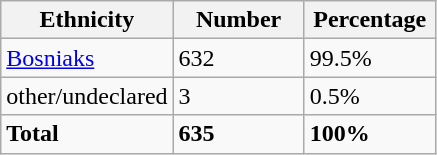<table class="wikitable">
<tr>
<th width="100px">Ethnicity</th>
<th width="80px">Number</th>
<th width="80px">Percentage</th>
</tr>
<tr>
<td><a href='#'>Bosniaks</a></td>
<td>632</td>
<td>99.5%</td>
</tr>
<tr>
<td>other/undeclared</td>
<td>3</td>
<td>0.5%</td>
</tr>
<tr>
<td><strong>Total</strong></td>
<td><strong>635</strong></td>
<td><strong>100%</strong></td>
</tr>
</table>
